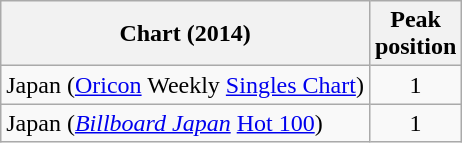<table class="wikitable sortable" border="1">
<tr>
<th>Chart (2014)</th>
<th>Peak<br>position</th>
</tr>
<tr>
<td>Japan (<a href='#'>Oricon</a> Weekly <a href='#'>Singles Chart</a>)</td>
<td style="text-align:center;">1</td>
</tr>
<tr>
<td>Japan (<em><a href='#'>Billboard Japan</a></em> <a href='#'>Hot 100</a>)</td>
<td style="text-align:center;">1</td>
</tr>
</table>
